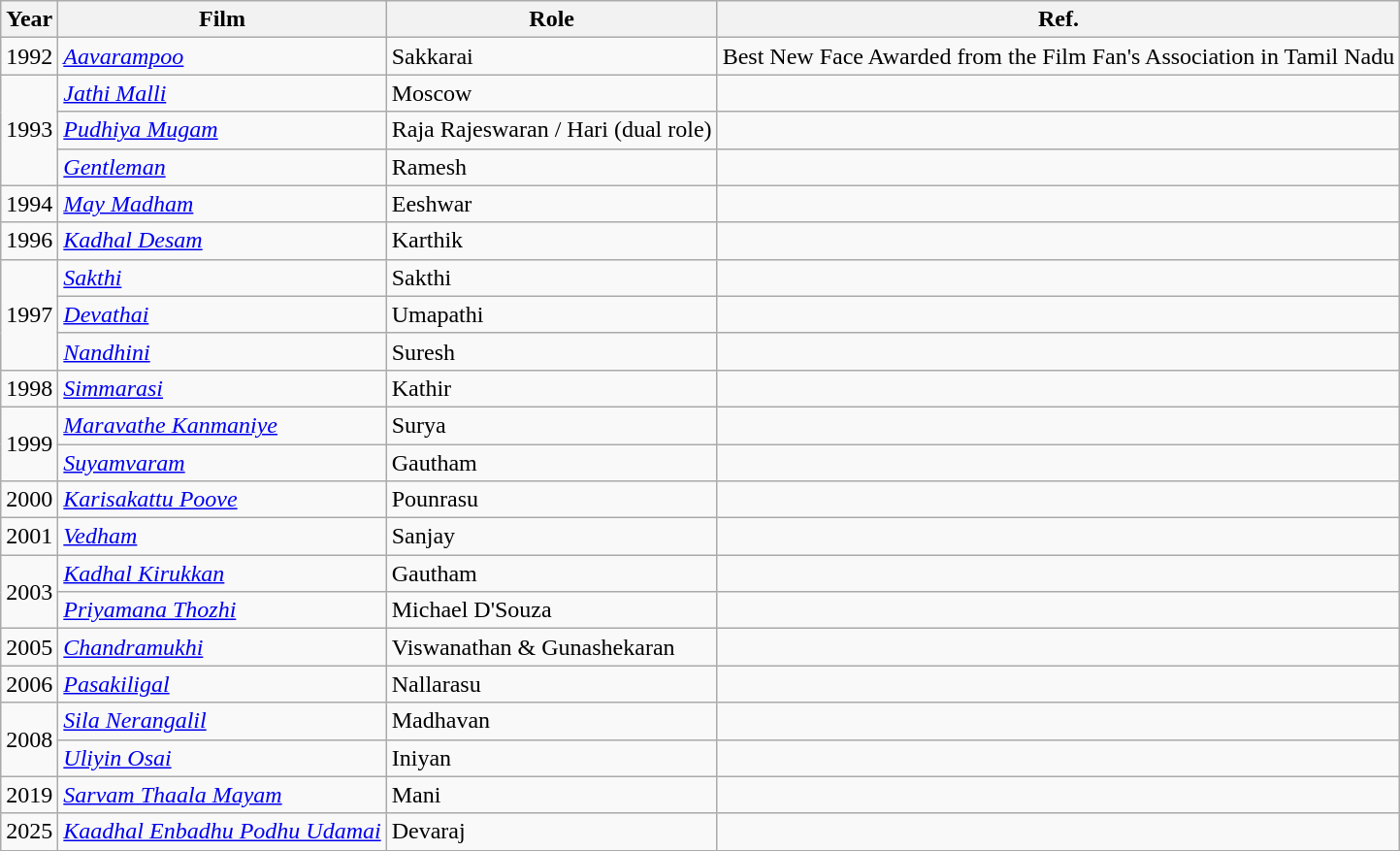<table class="wikitable sortable">
<tr>
<th>Year</th>
<th>Film</th>
<th>Role</th>
<th scope="col" class="unsortable">Ref.</th>
</tr>
<tr>
<td>1992</td>
<td><em><a href='#'>Aavarampoo</a></em></td>
<td>Sakkarai</td>
<td>Best New Face Awarded from the Film Fan's Association in Tamil Nadu</td>
</tr>
<tr>
<td rowspan="3">1993</td>
<td><em><a href='#'>Jathi Malli</a></em></td>
<td>Moscow</td>
<td></td>
</tr>
<tr>
<td><em><a href='#'>Pudhiya Mugam</a></em></td>
<td>Raja Rajeswaran / Hari (dual role)</td>
<td></td>
</tr>
<tr>
<td><em><a href='#'>Gentleman</a></em></td>
<td>Ramesh</td>
<td></td>
</tr>
<tr>
<td>1994</td>
<td><em><a href='#'>May Madham</a></em></td>
<td>Eeshwar</td>
<td></td>
</tr>
<tr>
<td>1996</td>
<td><em><a href='#'>Kadhal Desam</a></em></td>
<td>Karthik</td>
<td></td>
</tr>
<tr>
<td rowspan="3">1997</td>
<td><em><a href='#'>Sakthi</a></em></td>
<td>Sakthi</td>
<td></td>
</tr>
<tr>
<td><em><a href='#'>Devathai</a></em></td>
<td>Umapathi</td>
<td></td>
</tr>
<tr>
<td><em><a href='#'>Nandhini</a></em></td>
<td>Suresh</td>
<td></td>
</tr>
<tr>
<td>1998</td>
<td><em><a href='#'>Simmarasi</a></em></td>
<td>Kathir</td>
<td></td>
</tr>
<tr>
<td rowspan="2">1999</td>
<td><em><a href='#'>Maravathe Kanmaniye</a></em></td>
<td>Surya</td>
<td></td>
</tr>
<tr>
<td><em><a href='#'>Suyamvaram</a></em></td>
<td>Gautham</td>
<td></td>
</tr>
<tr>
<td>2000</td>
<td><em><a href='#'>Karisakattu Poove</a></em></td>
<td>Pounrasu</td>
<td></td>
</tr>
<tr>
<td>2001</td>
<td><em><a href='#'>Vedham</a></em></td>
<td>Sanjay</td>
<td></td>
</tr>
<tr>
<td rowspan="2">2003</td>
<td><em><a href='#'>Kadhal Kirukkan</a></em></td>
<td>Gautham</td>
<td></td>
</tr>
<tr>
<td><em><a href='#'>Priyamana Thozhi</a></em></td>
<td>Michael D'Souza</td>
<td></td>
</tr>
<tr>
<td>2005</td>
<td><em><a href='#'>Chandramukhi</a></em></td>
<td>Viswanathan & Gunashekaran</td>
<td></td>
</tr>
<tr>
<td>2006</td>
<td><em><a href='#'>Pasakiligal</a></em></td>
<td>Nallarasu</td>
<td></td>
</tr>
<tr>
<td rowspan="2">2008</td>
<td><em><a href='#'>Sila Nerangalil</a></em></td>
<td>Madhavan</td>
<td></td>
</tr>
<tr>
<td><em><a href='#'>Uliyin Osai</a></em></td>
<td>Iniyan</td>
<td></td>
</tr>
<tr>
<td>2019</td>
<td><em><a href='#'>Sarvam Thaala Mayam</a></em></td>
<td>Mani</td>
<td></td>
</tr>
<tr>
<td>2025</td>
<td><em><a href='#'>Kaadhal Enbadhu Podhu Udamai</a></em></td>
<td>Devaraj</td>
<td></td>
</tr>
<tr>
</tr>
</table>
